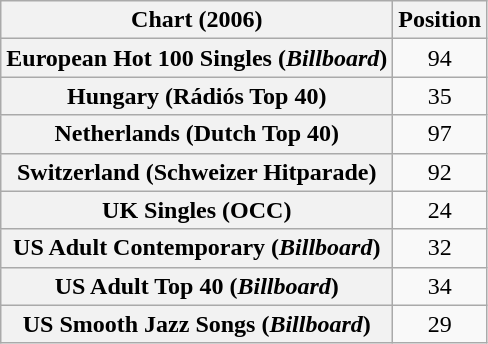<table class="wikitable sortable plainrowheaders" style="text-align:center">
<tr>
<th scope="col">Chart (2006)</th>
<th scope="col">Position</th>
</tr>
<tr>
<th scope="row">European Hot 100 Singles (<em>Billboard</em>)</th>
<td>94</td>
</tr>
<tr>
<th scope="row">Hungary (Rádiós Top 40)</th>
<td>35</td>
</tr>
<tr>
<th scope="row">Netherlands (Dutch Top 40)</th>
<td>97</td>
</tr>
<tr>
<th scope="row">Switzerland (Schweizer Hitparade)</th>
<td>92</td>
</tr>
<tr>
<th scope="row">UK Singles (OCC)</th>
<td>24</td>
</tr>
<tr>
<th scope="row">US Adult Contemporary (<em>Billboard</em>)</th>
<td>32</td>
</tr>
<tr>
<th scope="row">US Adult Top 40 (<em>Billboard</em>)</th>
<td>34</td>
</tr>
<tr>
<th scope="row">US Smooth Jazz Songs (<em>Billboard</em>)</th>
<td>29</td>
</tr>
</table>
